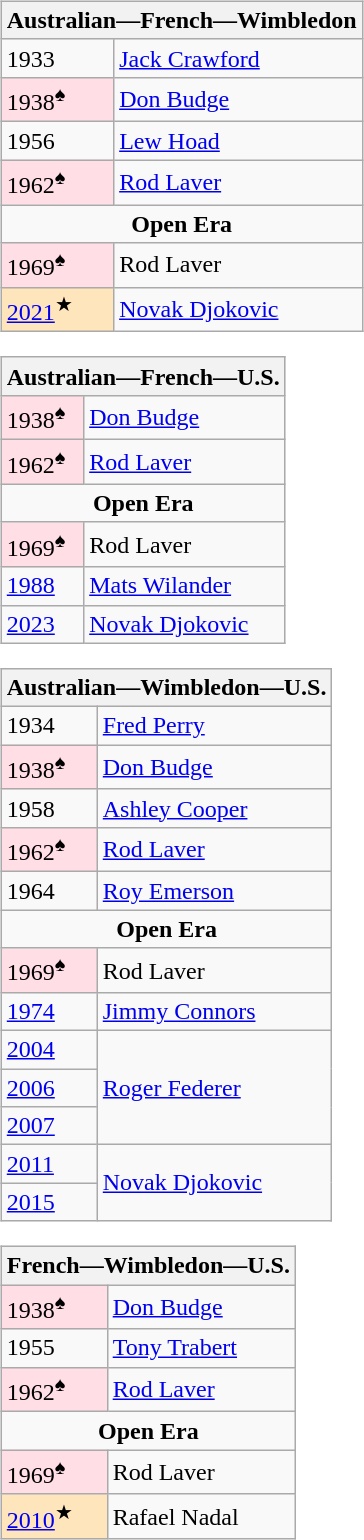<table>
<tr valign=top>
<td><br><table class="wikitable nowrap">
<tr>
<th colspan="2">Australian—French—Wimbledon</th>
</tr>
<tr>
<td>1933</td>
<td> <a href='#'>Jack Crawford</a></td>
</tr>
<tr>
<td bgcolor=ffdee6>1938<sup>♠</sup></td>
<td> <a href='#'>Don Budge</a></td>
</tr>
<tr>
<td>1956</td>
<td> <a href='#'>Lew Hoad</a></td>
</tr>
<tr>
<td bgcolor=ffdee6>1962<sup>♠</sup></td>
<td> <a href='#'>Rod Laver</a></td>
</tr>
<tr>
<td colspan=2 style="text-align: center;"><strong>Open Era</strong></td>
</tr>
<tr>
<td bgcolor=ffdee6>1969<sup>♠</sup></td>
<td> Rod Laver</td>
</tr>
<tr>
<td bgcolor=ffe5bc><a href='#'>2021</a><sup>★</sup></td>
<td> <a href='#'>Novak Djokovic</a></td>
</tr>
</table>
<table class="wikitable">
<tr>
<th colspan=2>Australian—French—U.S.</th>
</tr>
<tr>
<td bgcolor=ffdee6>1938<sup>♠</sup></td>
<td> <a href='#'>Don Budge</a></td>
</tr>
<tr>
<td bgcolor=ffdee6>1962<sup>♠</sup></td>
<td> <a href='#'>Rod Laver</a></td>
</tr>
<tr>
<td colspan=2 style="text-align: center;"><strong>Open Era</strong></td>
</tr>
<tr>
<td bgcolor=ffdee6>1969<sup>♠</sup></td>
<td> Rod Laver</td>
</tr>
<tr>
<td><a href='#'>1988</a></td>
<td> <a href='#'>Mats Wilander</a></td>
</tr>
<tr>
<td><a href='#'>2023</a></td>
<td> <a href='#'>Novak Djokovic</a></td>
</tr>
</table>
<table class="wikitable">
<tr>
<th colspan=2>Australian—Wimbledon—U.S.</th>
</tr>
<tr>
<td>1934</td>
<td> <a href='#'>Fred Perry</a></td>
</tr>
<tr>
<td bgcolor=ffdee6>1938<sup>♠</sup></td>
<td> <a href='#'>Don Budge</a></td>
</tr>
<tr>
<td>1958</td>
<td> <a href='#'>Ashley Cooper</a></td>
</tr>
<tr>
<td bgcolor=ffdee6>1962<sup>♠</sup></td>
<td> <a href='#'>Rod Laver</a></td>
</tr>
<tr>
<td>1964</td>
<td> <a href='#'>Roy Emerson</a></td>
</tr>
<tr>
<td colspan=2 style="text-align: center;"><strong>Open Era</strong></td>
</tr>
<tr>
<td bgcolor=ffdee6>1969<sup>♠</sup></td>
<td> Rod Laver</td>
</tr>
<tr>
<td><a href='#'>1974</a></td>
<td> <a href='#'>Jimmy Connors</a></td>
</tr>
<tr>
<td><a href='#'>2004</a></td>
<td rowspan=3> <a href='#'>Roger Federer</a></td>
</tr>
<tr>
<td><a href='#'>2006</a></td>
</tr>
<tr>
<td><a href='#'>2007</a></td>
</tr>
<tr>
<td><a href='#'>2011</a></td>
<td rowspan=2> <a href='#'>Novak Djokovic</a></td>
</tr>
<tr>
<td><a href='#'>2015</a></td>
</tr>
</table>
<table class="wikitable">
<tr>
<th colspan="2">French—Wimbledon—U.S.</th>
</tr>
<tr>
<td bgcolor=ffdee6>1938<sup>♠</sup></td>
<td> <a href='#'>Don Budge</a></td>
</tr>
<tr>
<td>1955</td>
<td> <a href='#'>Tony Trabert</a></td>
</tr>
<tr>
<td bgcolor=ffdee6>1962<sup>♠</sup></td>
<td> <a href='#'>Rod Laver</a></td>
</tr>
<tr>
<td colspan=2 style="text-align: center;"><strong>Open Era</strong></td>
</tr>
<tr>
<td bgcolor=ffdee6>1969<sup>♠</sup></td>
<td> Rod Laver</td>
</tr>
<tr>
<td bgcolor=ffe5bc><a href='#'>2010</a><sup>★</sup></td>
<td> Rafael Nadal</td>
</tr>
</table>
</td>
</tr>
</table>
